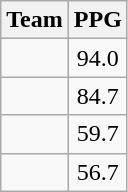<table class=wikitable>
<tr>
<th>Team</th>
<th>PPG</th>
</tr>
<tr>
<td></td>
<td align=center>94.0</td>
</tr>
<tr>
<td></td>
<td align=center>84.7</td>
</tr>
<tr>
<td></td>
<td align=center>59.7</td>
</tr>
<tr>
<td></td>
<td align=center>56.7</td>
</tr>
</table>
